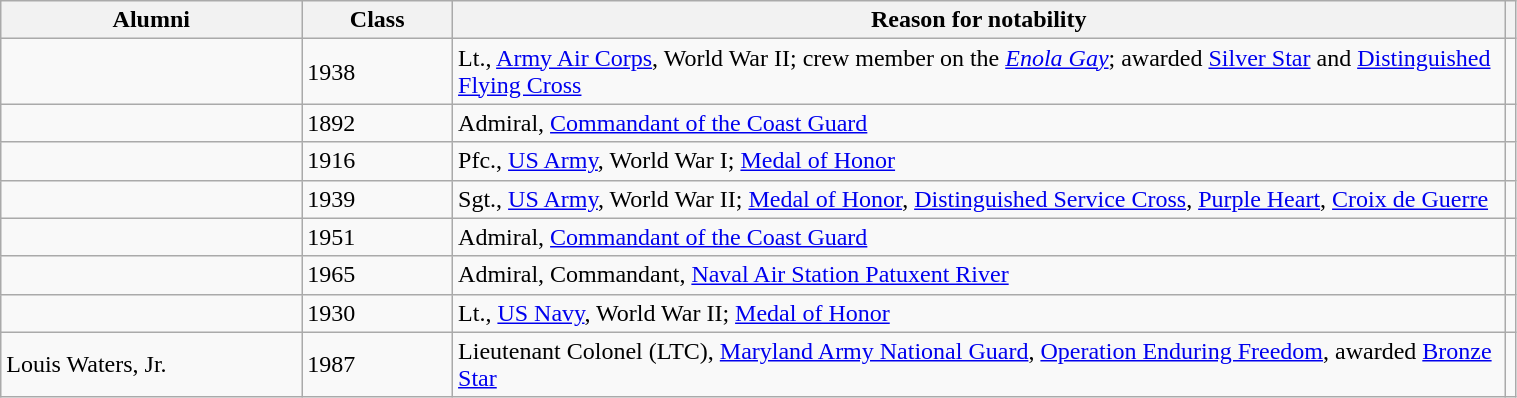<table class="sortable wikitable" style="width:80%">
<tr>
<th style="width:20%;">Alumni</th>
<th style="width:10%;">Class</th>
<th style="width:70%;">Reason for notability</th>
<th></th>
</tr>
<tr>
<td></td>
<td>1938</td>
<td>Lt., <a href='#'>Army Air Corps</a>, World War II; crew member on the <em><a href='#'>Enola Gay</a></em>; awarded <a href='#'>Silver Star</a> and <a href='#'>Distinguished Flying Cross</a></td>
<td></td>
</tr>
<tr>
<td></td>
<td>1892</td>
<td>Admiral, <a href='#'>Commandant of the Coast Guard</a></td>
<td></td>
</tr>
<tr>
<td></td>
<td>1916</td>
<td>Pfc., <a href='#'>US Army</a>, World War I; <a href='#'>Medal of Honor</a></td>
<td></td>
</tr>
<tr>
<td></td>
<td>1939</td>
<td>Sgt., <a href='#'>US Army</a>, World War II; <a href='#'>Medal of Honor</a>, <a href='#'>Distinguished Service Cross</a>, <a href='#'>Purple Heart</a>, <a href='#'>Croix de Guerre</a></td>
<td></td>
</tr>
<tr>
<td></td>
<td>1951</td>
<td>Admiral, <a href='#'>Commandant of the Coast Guard</a></td>
<td></td>
</tr>
<tr>
<td></td>
<td>1965</td>
<td>Admiral, Commandant, <a href='#'>Naval Air Station Patuxent River</a></td>
<td></td>
</tr>
<tr>
<td></td>
<td>1930</td>
<td>Lt., <a href='#'>US Navy</a>, World War II; <a href='#'>Medal of Honor</a></td>
<td></td>
</tr>
<tr>
<td>Louis Waters, Jr.</td>
<td>1987</td>
<td>Lieutenant Colonel (LTC), <a href='#'>Maryland Army National Guard</a>, <a href='#'>Operation Enduring Freedom</a>, awarded <a href='#'>Bronze Star</a></td>
<td></td>
</tr>
</table>
